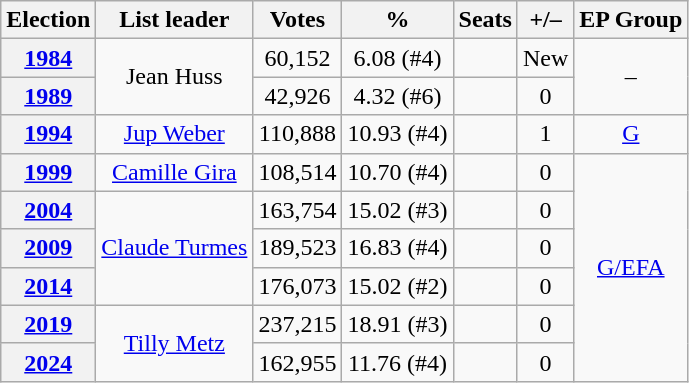<table class=wikitable style="text-align: center;">
<tr>
<th>Election</th>
<th>List leader</th>
<th>Votes</th>
<th>%</th>
<th>Seats</th>
<th>+/–</th>
<th>EP Group</th>
</tr>
<tr>
<th><a href='#'>1984</a></th>
<td rowspan=2>Jean Huss</td>
<td>60,152</td>
<td>6.08 (#4)</td>
<td></td>
<td>New</td>
<td rowspan=2>–</td>
</tr>
<tr>
<th><a href='#'>1989</a></th>
<td>42,926</td>
<td>4.32 (#6)</td>
<td></td>
<td> 0</td>
</tr>
<tr>
<th><a href='#'>1994</a></th>
<td><a href='#'>Jup Weber</a></td>
<td>110,888</td>
<td>10.93 (#4)</td>
<td></td>
<td> 1</td>
<td><a href='#'>G</a></td>
</tr>
<tr>
<th><a href='#'>1999</a></th>
<td><a href='#'>Camille Gira</a></td>
<td>108,514</td>
<td>10.70 (#4)</td>
<td></td>
<td> 0</td>
<td rowspan=6><a href='#'>G/EFA</a></td>
</tr>
<tr>
<th><a href='#'>2004</a></th>
<td rowspan=3><a href='#'>Claude Turmes</a></td>
<td>163,754</td>
<td>15.02 (#3)</td>
<td></td>
<td> 0</td>
</tr>
<tr>
<th><a href='#'>2009</a></th>
<td>189,523</td>
<td>16.83 (#4)</td>
<td></td>
<td> 0</td>
</tr>
<tr>
<th><a href='#'>2014</a></th>
<td>176,073</td>
<td>15.02 (#2)</td>
<td></td>
<td> 0</td>
</tr>
<tr>
<th><a href='#'>2019</a></th>
<td rowspan=2><a href='#'>Tilly Metz</a></td>
<td>237,215</td>
<td>18.91 (#3)</td>
<td></td>
<td> 0</td>
</tr>
<tr>
<th><a href='#'>2024</a></th>
<td>162,955</td>
<td>11.76 (#4)</td>
<td></td>
<td> 0</td>
</tr>
</table>
